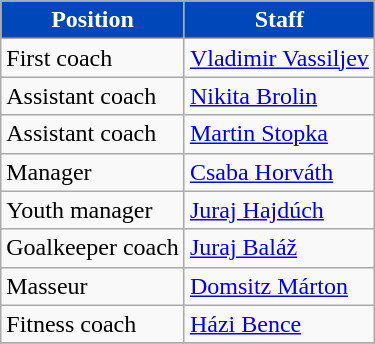<table class=wikitable>
<tr>
<th style="color:#FFFFFF; background:#0048BA;">Position</th>
<th style="color:#FFFFFF; background:#0048BA;">Staff</th>
</tr>
<tr>
<td>First coach</td>
<td> <a href='#'>Vladimir Vassiljev</a></td>
</tr>
<tr>
<td>Assistant coach</td>
<td> <a href='#'>Nikita Brolin</a></td>
</tr>
<tr>
<td>Assistant coach</td>
<td> <a href='#'>Martin Stopka</a></td>
</tr>
<tr>
<td>Manager</td>
<td> <a href='#'>Csaba Horváth</a></td>
</tr>
<tr>
<td>Youth manager</td>
<td> <a href='#'>Juraj Hajdúch</a></td>
</tr>
<tr>
<td>Goalkeeper coach</td>
<td> <a href='#'>Juraj Baláž</a></td>
</tr>
<tr>
<td>Masseur</td>
<td> <a href='#'>Domsitz Márton</a></td>
</tr>
<tr>
<td>Fitness coach</td>
<td> <a href='#'>Házi Bence</a></td>
</tr>
<tr>
</tr>
</table>
